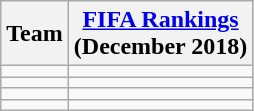<table class="wikitable sortable" style="text-align: left;">
<tr>
<th>Team</th>
<th><a href='#'>FIFA Rankings</a><br>(December 2018)</th>
</tr>
<tr>
<td></td>
<td></td>
</tr>
<tr>
<td></td>
<td></td>
</tr>
<tr>
<td></td>
<td></td>
</tr>
<tr>
<td></td>
<td></td>
</tr>
</table>
